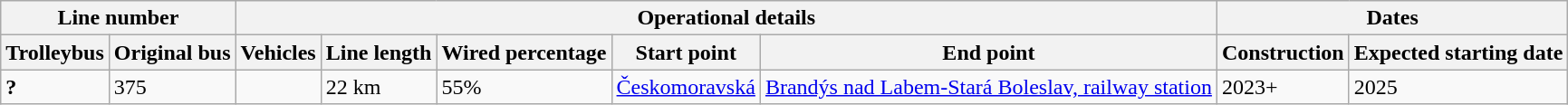<table class="wikitable sortable">
<tr>
<th colspan="2">Line number</th>
<th colspan="5">Operational details</th>
<th colspan="2">Dates</th>
</tr>
<tr>
<th>Trolleybus</th>
<th>Original bus</th>
<th>Vehicles</th>
<th>Line length</th>
<th>Wired percentage</th>
<th>Start point</th>
<th>End point</th>
<th>Construction</th>
<th>Expected starting date</th>
</tr>
<tr>
<td><strong>?</strong></td>
<td>375</td>
<td></td>
<td>22 km</td>
<td>55%</td>
<td><a href='#'>Českomoravská</a></td>
<td><a href='#'>Brandýs nad Labem-Stará Boleslav, railway station</a></td>
<td>2023+</td>
<td>2025</td>
</tr>
</table>
